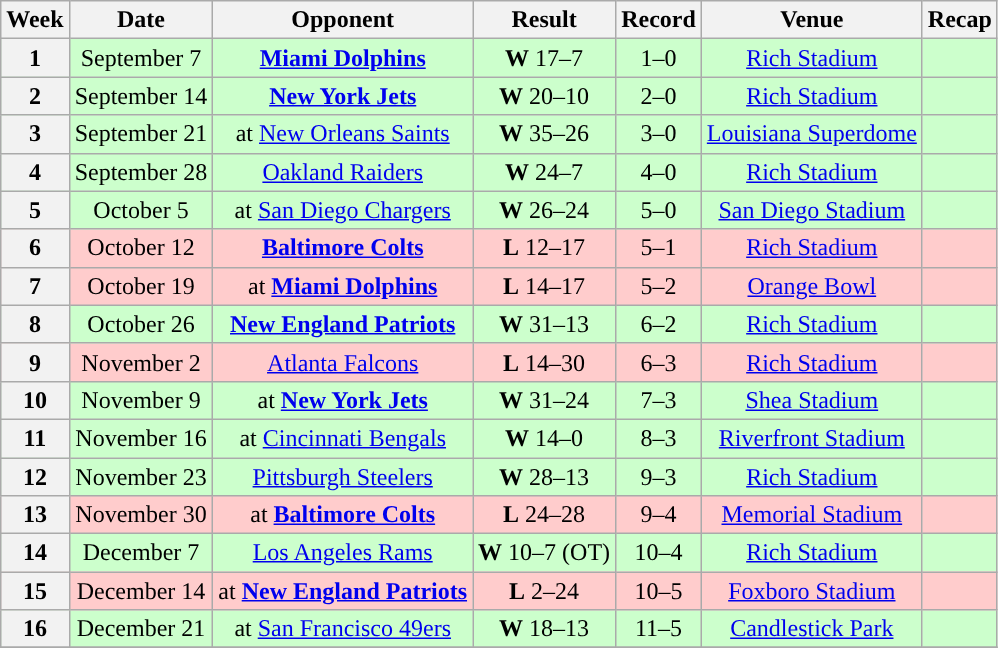<table class="wikitable" style="text-align:center">
<tr>
<th>Week</th>
<th>Date</th>
<th>Opponent</th>
<th>Result</th>
<th>Record</th>
<th>Venue</th>
<th>Recap</th>
</tr>
<tr align="center" bgcolor="ccffcc">
<th>1</th>
<td>September 7</td>
<td><strong><a href='#'>Miami Dolphins</a></strong></td>
<td><strong>W</strong> 17–7</td>
<td>1–0</td>
<td><a href='#'>Rich Stadium</a></td>
<td></td>
</tr>
<tr align="center" bgcolor="ccffcc">
<th>2</th>
<td>September 14</td>
<td><strong><a href='#'>New York Jets</a></strong></td>
<td><strong>W</strong> 20–10</td>
<td>2–0</td>
<td><a href='#'>Rich Stadium</a></td>
<td></td>
</tr>
<tr align="center" bgcolor="ccffcc">
<th>3</th>
<td>September 21</td>
<td>at <a href='#'>New Orleans Saints</a></td>
<td><strong>W</strong> 35–26</td>
<td>3–0</td>
<td><a href='#'>Louisiana Superdome</a></td>
<td></td>
</tr>
<tr align="center" bgcolor="ccffcc">
<th>4</th>
<td>September 28</td>
<td><a href='#'>Oakland Raiders</a></td>
<td><strong>W</strong> 24–7</td>
<td>4–0</td>
<td><a href='#'>Rich Stadium</a></td>
<td></td>
</tr>
<tr align="center" bgcolor="ccffcc">
<th>5</th>
<td>October 5</td>
<td>at <a href='#'>San Diego Chargers</a></td>
<td><strong>W</strong> 26–24</td>
<td>5–0</td>
<td><a href='#'>San Diego Stadium</a></td>
<td></td>
</tr>
<tr align="center" bgcolor="ffcccc">
<th>6</th>
<td>October 12</td>
<td><strong><a href='#'>Baltimore Colts</a></strong></td>
<td><strong>L</strong> 12–17</td>
<td>5–1</td>
<td><a href='#'>Rich Stadium</a></td>
<td></td>
</tr>
<tr align="center" bgcolor="ffcccc">
<th>7</th>
<td>October 19</td>
<td>at <strong><a href='#'>Miami Dolphins</a></strong></td>
<td><strong>L</strong> 14–17</td>
<td>5–2</td>
<td><a href='#'>Orange Bowl</a></td>
<td></td>
</tr>
<tr align="center" bgcolor="ccffcc">
<th>8</th>
<td>October 26</td>
<td><strong><a href='#'>New England Patriots</a></strong></td>
<td><strong>W</strong> 31–13</td>
<td>6–2</td>
<td><a href='#'>Rich Stadium</a></td>
<td></td>
</tr>
<tr align="center" bgcolor="ffcccc">
<th>9</th>
<td>November 2</td>
<td><a href='#'>Atlanta Falcons</a></td>
<td><strong>L</strong> 14–30</td>
<td>6–3</td>
<td><a href='#'>Rich Stadium</a></td>
<td></td>
</tr>
<tr align="center" bgcolor="ccffcc">
<th>10</th>
<td>November 9</td>
<td>at <strong><a href='#'>New York Jets</a></strong></td>
<td><strong>W</strong> 31–24</td>
<td>7–3</td>
<td><a href='#'>Shea Stadium</a></td>
<td></td>
</tr>
<tr align="center" bgcolor="ccffcc">
<th>11</th>
<td>November 16</td>
<td>at <a href='#'>Cincinnati Bengals</a></td>
<td><strong>W</strong> 14–0</td>
<td>8–3</td>
<td><a href='#'>Riverfront Stadium</a></td>
<td></td>
</tr>
<tr align="center" bgcolor="ccffcc">
<th>12</th>
<td>November 23</td>
<td><a href='#'>Pittsburgh Steelers</a></td>
<td><strong>W</strong> 28–13</td>
<td>9–3</td>
<td><a href='#'>Rich Stadium</a></td>
<td></td>
</tr>
<tr align="center" bgcolor="ffcccc">
<th>13</th>
<td>November 30</td>
<td>at <strong><a href='#'>Baltimore Colts</a></strong></td>
<td><strong>L</strong> 24–28</td>
<td>9–4</td>
<td><a href='#'>Memorial Stadium</a></td>
<td></td>
</tr>
<tr align="center" bgcolor="ccffcc">
<th>14</th>
<td>December 7</td>
<td><a href='#'>Los Angeles Rams</a></td>
<td><strong>W</strong> 10–7 (OT)</td>
<td>10–4</td>
<td><a href='#'>Rich Stadium</a></td>
<td></td>
</tr>
<tr align="center" bgcolor="ffcccc">
<th>15</th>
<td>December 14</td>
<td>at <strong><a href='#'>New England Patriots</a></strong></td>
<td><strong>L</strong> 2–24</td>
<td>10–5</td>
<td><a href='#'>Foxboro Stadium</a></td>
<td></td>
</tr>
<tr align="center" bgcolor="ccffcc">
<th>16</th>
<td>December 21</td>
<td>at <a href='#'>San Francisco 49ers</a></td>
<td><strong>W</strong> 18–13</td>
<td>11–5</td>
<td><a href='#'>Candlestick Park</a></td>
<td></td>
</tr>
<tr align="center" bgcolor="">
</tr>
</table>
